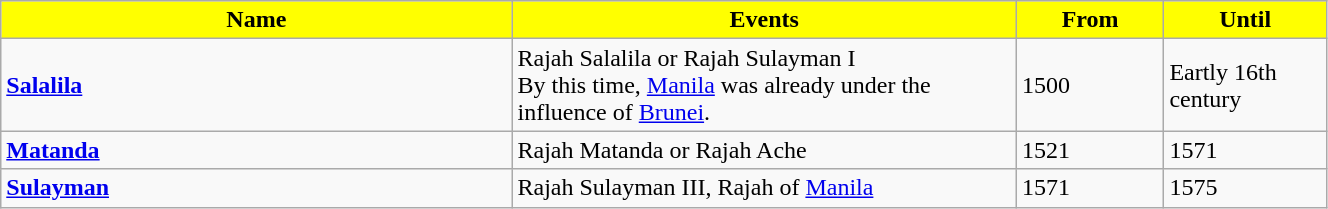<table width=70% class="wikitable">
<tr>
<th style="background-color:yellow" width=5%,>Name</th>
<th style="background-color:yellow" width=5%,>Events</th>
<th style="background-color:yellow" width=1%>From</th>
<th style="background-color:yellow" width=1%>Until</th>
</tr>
<tr>
<td><strong><a href='#'>Salalila</a></strong></td>
<td>Rajah Salalila or Rajah Sulayman I  <br>By this time, <a href='#'>Manila</a> was already under the influence of <a href='#'>Brunei</a>.</td>
<td>1500</td>
<td>Eartly 16th century</td>
</tr>
<tr>
<td><strong><a href='#'>Matanda</a></strong></td>
<td>Rajah Matanda or Rajah Ache</td>
<td>1521</td>
<td>1571</td>
</tr>
<tr>
<td><strong><a href='#'>Sulayman</a></strong></td>
<td>Rajah Sulayman III, Rajah of <a href='#'>Manila</a></td>
<td>1571</td>
<td>1575</td>
</tr>
</table>
